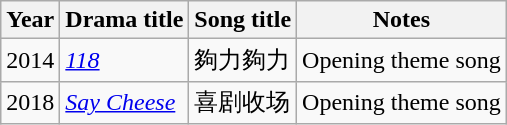<table class="wikitable sortable">
<tr>
<th>Year</th>
<th>Drama title</th>
<th>Song title</th>
<th class="unsortable">Notes</th>
</tr>
<tr>
<td rowspan="1">2014</td>
<td><em><a href='#'>118</a></em></td>
<td>夠力夠力</td>
<td>Opening theme song</td>
</tr>
<tr>
<td>2018</td>
<td><em><a href='#'>Say Cheese</a></em></td>
<td>喜剧收场</td>
<td>Opening theme song</td>
</tr>
</table>
